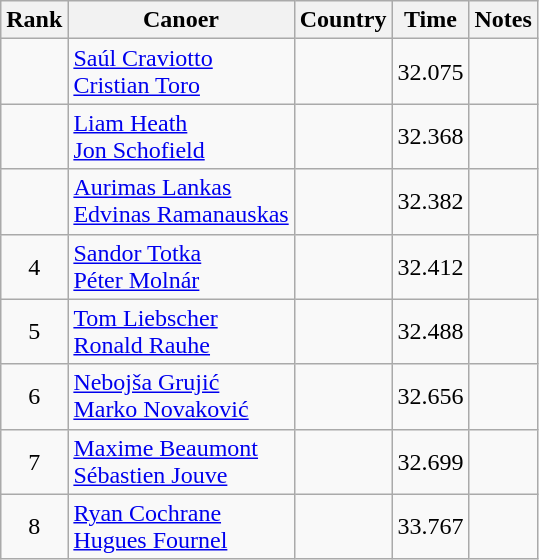<table class="wikitable" style="text-align:center;">
<tr>
<th>Rank</th>
<th>Canoer</th>
<th>Country</th>
<th>Time</th>
<th>Notes</th>
</tr>
<tr>
<td></td>
<td align="left"><a href='#'>Saúl Craviotto</a><br><a href='#'>Cristian Toro</a></td>
<td align="left"></td>
<td>32.075</td>
<td></td>
</tr>
<tr>
<td></td>
<td align="left"><a href='#'>Liam Heath</a><br><a href='#'>Jon Schofield</a></td>
<td align="left"></td>
<td>32.368</td>
<td></td>
</tr>
<tr>
<td></td>
<td align="left"><a href='#'>Aurimas Lankas</a><br><a href='#'>Edvinas Ramanauskas</a></td>
<td align="left"></td>
<td>32.382</td>
<td></td>
</tr>
<tr>
<td>4</td>
<td align="left"><a href='#'>Sandor Totka</a><br><a href='#'>Péter Molnár</a></td>
<td align="left"></td>
<td>32.412</td>
<td></td>
</tr>
<tr>
<td>5</td>
<td align="left"><a href='#'>Tom Liebscher</a><br><a href='#'>Ronald Rauhe</a></td>
<td align="left"></td>
<td>32.488</td>
<td></td>
</tr>
<tr>
<td>6</td>
<td align="left"><a href='#'>Nebojša Grujić</a><br><a href='#'>Marko Novaković</a></td>
<td align="left"></td>
<td>32.656</td>
<td></td>
</tr>
<tr>
<td>7</td>
<td align="left"><a href='#'>Maxime Beaumont</a><br><a href='#'>Sébastien Jouve</a></td>
<td align="left"></td>
<td>32.699</td>
<td></td>
</tr>
<tr>
<td>8</td>
<td align="left"><a href='#'>Ryan Cochrane</a><br><a href='#'>Hugues Fournel</a></td>
<td align="left"></td>
<td>33.767</td>
<td></td>
</tr>
</table>
